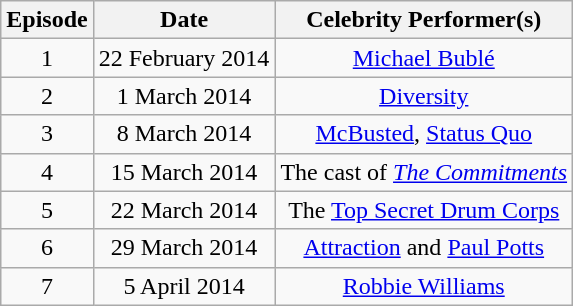<table class="wikitable" style="text-align:center">
<tr>
<th>Episode</th>
<th>Date</th>
<th>Celebrity Performer(s)</th>
</tr>
<tr>
<td>1</td>
<td>22 February 2014</td>
<td><a href='#'>Michael Bublé</a></td>
</tr>
<tr>
<td>2</td>
<td>1 March 2014</td>
<td><a href='#'>Diversity</a></td>
</tr>
<tr>
<td>3</td>
<td>8 March 2014</td>
<td><a href='#'>McBusted</a>, <a href='#'>Status Quo</a></td>
</tr>
<tr>
<td>4</td>
<td>15 March 2014</td>
<td>The cast of <em><a href='#'>The Commitments</a></em></td>
</tr>
<tr>
<td>5</td>
<td>22 March 2014</td>
<td>The <a href='#'>Top Secret Drum Corps</a></td>
</tr>
<tr>
<td>6</td>
<td>29 March 2014</td>
<td><a href='#'>Attraction</a> and <a href='#'>Paul Potts</a></td>
</tr>
<tr>
<td>7</td>
<td>5 April 2014</td>
<td><a href='#'>Robbie Williams</a></td>
</tr>
</table>
